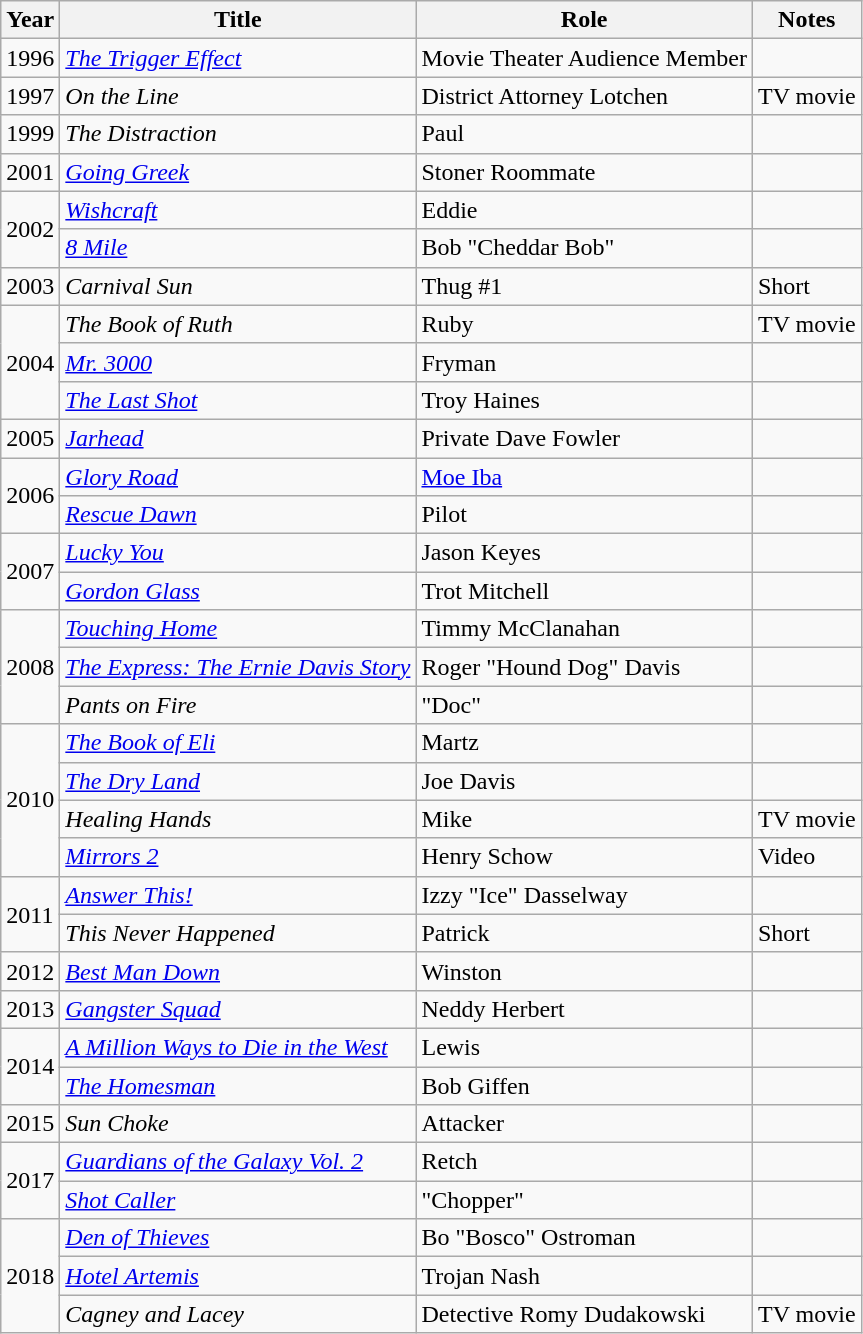<table class="wikitable sortable">
<tr>
<th>Year</th>
<th>Title</th>
<th>Role</th>
<th class="unsortable">Notes</th>
</tr>
<tr>
<td>1996</td>
<td><em><a href='#'>The Trigger Effect</a></em></td>
<td>Movie Theater Audience Member</td>
<td></td>
</tr>
<tr>
<td>1997</td>
<td><em>On the Line</em></td>
<td>District Attorney Lotchen</td>
<td>TV movie</td>
</tr>
<tr>
<td>1999</td>
<td><em>The Distraction</em></td>
<td>Paul</td>
<td></td>
</tr>
<tr>
<td>2001</td>
<td><em><a href='#'>Going Greek</a></em></td>
<td>Stoner Roommate</td>
<td></td>
</tr>
<tr>
<td rowspan=2>2002</td>
<td><em><a href='#'>Wishcraft</a></em></td>
<td>Eddie</td>
<td></td>
</tr>
<tr>
<td><em><a href='#'>8 Mile</a></em></td>
<td>Bob "Cheddar Bob"</td>
<td></td>
</tr>
<tr>
<td>2003</td>
<td><em>Carnival Sun</em></td>
<td>Thug #1</td>
<td>Short</td>
</tr>
<tr>
<td rowspan=3>2004</td>
<td><em>The Book of Ruth</em></td>
<td>Ruby</td>
<td>TV movie</td>
</tr>
<tr>
<td><em><a href='#'>Mr. 3000</a></em></td>
<td>Fryman</td>
<td></td>
</tr>
<tr>
<td><em><a href='#'>The Last Shot</a></em></td>
<td>Troy Haines</td>
<td></td>
</tr>
<tr>
<td>2005</td>
<td><em><a href='#'>Jarhead</a></em></td>
<td>Private Dave Fowler</td>
<td></td>
</tr>
<tr>
<td rowspan=2>2006</td>
<td><em><a href='#'>Glory Road</a></em></td>
<td><a href='#'>Moe Iba</a></td>
<td></td>
</tr>
<tr>
<td><em><a href='#'>Rescue Dawn</a></em></td>
<td>Pilot</td>
<td></td>
</tr>
<tr>
<td rowspan=2>2007</td>
<td><em><a href='#'>Lucky You</a></em></td>
<td>Jason Keyes</td>
<td></td>
</tr>
<tr>
<td><em><a href='#'>Gordon Glass</a></em></td>
<td>Trot Mitchell</td>
<td></td>
</tr>
<tr>
<td rowspan=3>2008</td>
<td><em><a href='#'>Touching Home</a></em></td>
<td>Timmy McClanahan</td>
<td></td>
</tr>
<tr>
<td><em><a href='#'>The Express: The Ernie Davis Story</a></em></td>
<td>Roger "Hound Dog" Davis</td>
<td></td>
</tr>
<tr>
<td><em>Pants on Fire</em></td>
<td>"Doc"</td>
<td></td>
</tr>
<tr>
<td rowspan=4>2010</td>
<td><em><a href='#'>The Book of Eli</a></em></td>
<td>Martz</td>
<td></td>
</tr>
<tr>
<td><em><a href='#'>The Dry Land</a></em></td>
<td>Joe Davis</td>
<td></td>
</tr>
<tr>
<td><em>Healing Hands</em></td>
<td>Mike</td>
<td>TV movie</td>
</tr>
<tr>
<td><em><a href='#'>Mirrors 2</a></em></td>
<td>Henry Schow</td>
<td>Video</td>
</tr>
<tr>
<td rowspan=2>2011</td>
<td><em><a href='#'>Answer This!</a></em></td>
<td>Izzy "Ice" Dasselway</td>
<td></td>
</tr>
<tr>
<td><em>This Never Happened</em></td>
<td>Patrick</td>
<td>Short</td>
</tr>
<tr>
<td>2012</td>
<td><em><a href='#'>Best Man Down</a></em></td>
<td>Winston</td>
<td></td>
</tr>
<tr>
<td>2013</td>
<td><em><a href='#'>Gangster Squad</a></em></td>
<td>Neddy Herbert</td>
<td></td>
</tr>
<tr>
<td rowspan=2>2014</td>
<td><em><a href='#'>A Million Ways to Die in the West</a></em></td>
<td>Lewis</td>
<td></td>
</tr>
<tr>
<td><em><a href='#'>The Homesman</a></em></td>
<td>Bob Giffen</td>
<td></td>
</tr>
<tr>
<td>2015</td>
<td><em>Sun Choke</em></td>
<td>Attacker</td>
<td></td>
</tr>
<tr>
<td rowspan=2>2017</td>
<td><em><a href='#'>Guardians of the Galaxy Vol. 2</a></em></td>
<td>Retch</td>
<td></td>
</tr>
<tr>
<td><em><a href='#'>Shot Caller</a></em></td>
<td>"Chopper"</td>
<td></td>
</tr>
<tr>
<td rowspan=3>2018</td>
<td><em><a href='#'>Den of Thieves</a></em></td>
<td>Bo "Bosco" Ostroman</td>
<td></td>
</tr>
<tr>
<td><em><a href='#'>Hotel Artemis</a></em></td>
<td>Trojan Nash</td>
<td></td>
</tr>
<tr>
<td><em>Cagney and Lacey</em></td>
<td>Detective Romy Dudakowski</td>
<td>TV movie</td>
</tr>
</table>
